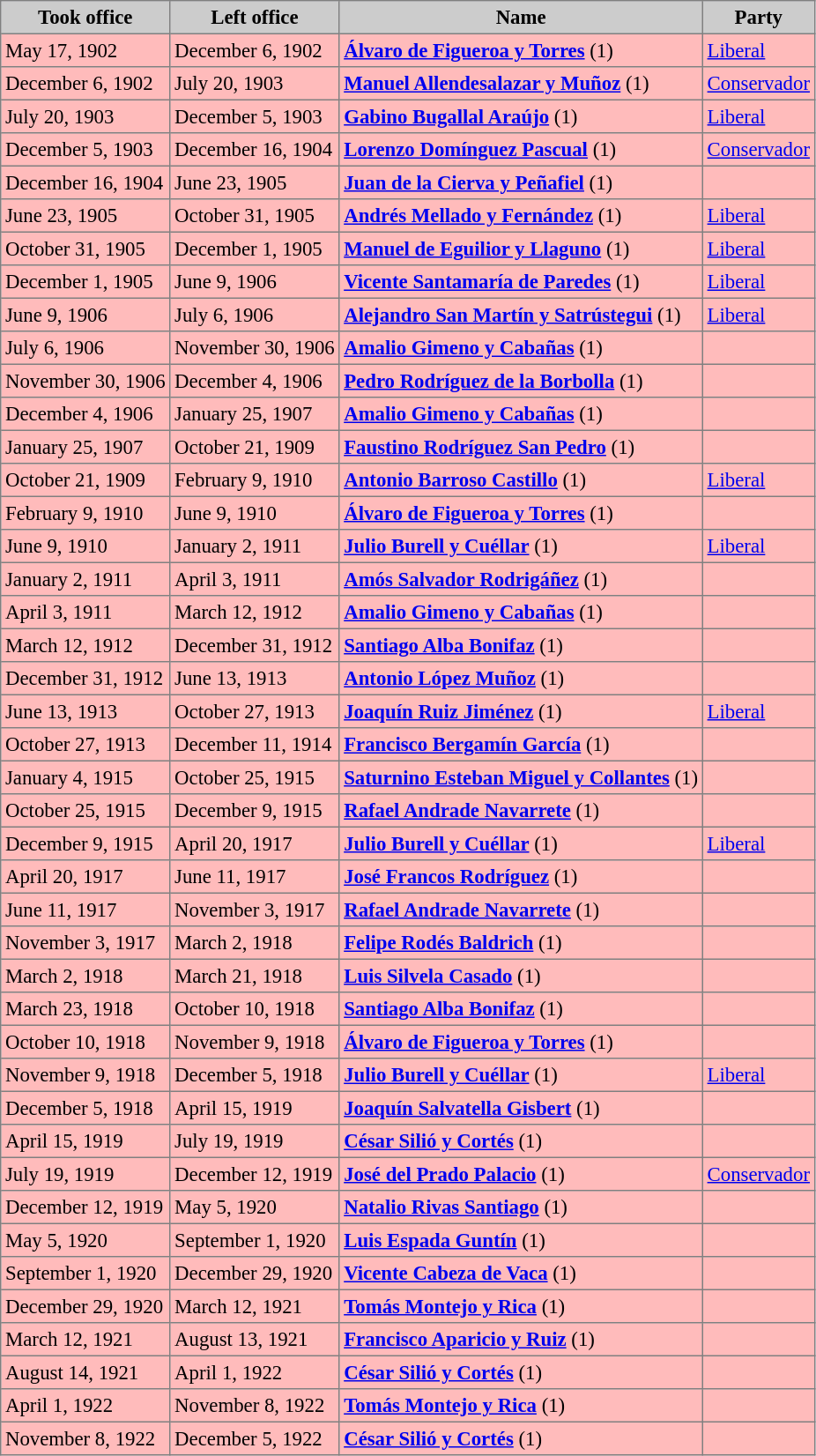<table bgcolor="#f7f8ff" cellpadding="3" cellspacing="0" border="1" style="font-size: 95%; border: gray solid 1px; border-collapse: collapse;">
<tr bgcolor="#CCCCCC">
<th align="center">Took office</th>
<th align="center">Left office</th>
<th align="center">Name</th>
<th align="center">Party</th>
</tr>
<tr bgcolor="#FFBBBB">
<td>May 17, 1902</td>
<td>December 6, 1902</td>
<td><strong><a href='#'>Álvaro de Figueroa y Torres</a></strong>  (1)</td>
<td><a href='#'>Liberal</a></td>
</tr>
<tr bgcolor="#FFBBBB">
<td>December 6, 1902</td>
<td>July 20, 1903</td>
<td><strong><a href='#'>Manuel Allendesalazar y Muñoz</a></strong>  (1)</td>
<td><a href='#'>Conservador</a></td>
</tr>
<tr bgcolor="#FFBBBB">
<td>July 20, 1903</td>
<td>December 5, 1903</td>
<td><strong><a href='#'>Gabino Bugallal Araújo</a></strong>  (1)</td>
<td><a href='#'>Liberal</a></td>
</tr>
<tr bgcolor="#FFBBBB">
<td>December 5, 1903</td>
<td>December 16, 1904</td>
<td><strong><a href='#'>Lorenzo Domínguez Pascual</a></strong>  (1)</td>
<td><a href='#'>Conservador</a></td>
</tr>
<tr bgcolor="#FFBBBB">
<td>December 16, 1904</td>
<td>June 23, 1905</td>
<td><strong><a href='#'>Juan de la Cierva y Peñafiel</a></strong>  (1)</td>
<td></td>
</tr>
<tr bgcolor="#FFBBBB">
<td>June 23, 1905</td>
<td>October 31, 1905</td>
<td><strong><a href='#'>Andrés Mellado y Fernández</a></strong>  (1)</td>
<td><a href='#'>Liberal</a></td>
</tr>
<tr bgcolor="#FFBBBB">
<td>October 31, 1905</td>
<td>December 1, 1905</td>
<td><strong><a href='#'>Manuel de Eguilior y Llaguno</a></strong>  (1)</td>
<td><a href='#'>Liberal</a></td>
</tr>
<tr bgcolor="#FFBBBB">
<td>December 1, 1905</td>
<td>June 9, 1906</td>
<td><strong><a href='#'>Vicente Santamaría de Paredes</a></strong>  (1)</td>
<td><a href='#'>Liberal</a></td>
</tr>
<tr bgcolor="#FFBBBB">
<td>June 9, 1906</td>
<td>July 6, 1906</td>
<td><strong><a href='#'>Alejandro San Martín y Satrústegui</a></strong>  (1)</td>
<td><a href='#'>Liberal</a></td>
</tr>
<tr bgcolor="#FFBBBB">
<td>July 6, 1906</td>
<td>November 30, 1906</td>
<td><strong><a href='#'>Amalio Gimeno y Cabañas</a></strong>  (1)</td>
<td></td>
</tr>
<tr bgcolor="#FFBBBB">
<td>November 30, 1906</td>
<td>December 4, 1906</td>
<td><strong><a href='#'>Pedro Rodríguez de la Borbolla</a></strong>  (1)</td>
<td></td>
</tr>
<tr bgcolor="#FFBBBB">
<td>December 4, 1906</td>
<td>January 25, 1907</td>
<td><strong><a href='#'>Amalio Gimeno y Cabañas</a></strong>  (1)</td>
<td></td>
</tr>
<tr bgcolor="#FFBBBB">
<td>January 25, 1907</td>
<td>October 21, 1909</td>
<td><strong><a href='#'>Faustino Rodríguez San Pedro</a></strong>  (1)</td>
<td></td>
</tr>
<tr bgcolor="#FFBBBB">
<td>October 21, 1909</td>
<td>February 9, 1910</td>
<td><strong><a href='#'>Antonio Barroso Castillo</a></strong>  (1)</td>
<td><a href='#'>Liberal</a></td>
</tr>
<tr bgcolor="#FFBBBB">
<td>February 9, 1910</td>
<td>June 9, 1910</td>
<td><strong><a href='#'>Álvaro de Figueroa y Torres</a></strong>  (1)</td>
<td></td>
</tr>
<tr bgcolor="#FFBBBB">
<td>June 9, 1910</td>
<td>January 2, 1911</td>
<td><strong><a href='#'>Julio Burell y Cuéllar</a></strong>  (1)</td>
<td><a href='#'>Liberal</a></td>
</tr>
<tr bgcolor="#FFBBBB">
<td>January 2, 1911</td>
<td>April 3, 1911</td>
<td><strong><a href='#'>Amós Salvador Rodrigáñez</a></strong>  (1)</td>
<td></td>
</tr>
<tr bgcolor="#FFBBBB">
<td>April 3, 1911</td>
<td>March 12, 1912</td>
<td><strong><a href='#'>Amalio Gimeno y Cabañas</a></strong>  (1)</td>
<td></td>
</tr>
<tr bgcolor="#FFBBBB">
<td>March 12, 1912</td>
<td>December 31, 1912</td>
<td><strong><a href='#'>Santiago Alba Bonifaz</a></strong>  (1)</td>
<td></td>
</tr>
<tr bgcolor="#FFBBBB">
<td>December 31, 1912</td>
<td>June 13, 1913</td>
<td><strong><a href='#'>Antonio López Muñoz</a></strong>  (1)</td>
<td></td>
</tr>
<tr bgcolor="#FFBBBB">
<td>June 13, 1913</td>
<td>October 27, 1913</td>
<td><strong><a href='#'>Joaquín Ruiz Jiménez</a></strong>  (1)</td>
<td><a href='#'>Liberal</a></td>
</tr>
<tr bgcolor="#FFBBBB">
<td>October 27, 1913</td>
<td>December 11, 1914</td>
<td><strong><a href='#'>Francisco Bergamín García</a></strong>  (1)</td>
<td></td>
</tr>
<tr bgcolor="#FFBBBB">
<td>January 4, 1915</td>
<td>October 25, 1915</td>
<td><strong><a href='#'>Saturnino Esteban Miguel y Collantes</a></strong>  (1)</td>
<td></td>
</tr>
<tr bgcolor="#FFBBBB">
<td>October 25, 1915</td>
<td>December 9, 1915</td>
<td><strong><a href='#'>Rafael Andrade Navarrete</a></strong>  (1)</td>
<td></td>
</tr>
<tr bgcolor="#FFBBBB">
<td>December 9, 1915</td>
<td>April 20, 1917</td>
<td><strong><a href='#'>Julio Burell y Cuéllar</a></strong>  (1)</td>
<td><a href='#'>Liberal</a></td>
</tr>
<tr bgcolor="#FFBBBB">
<td>April 20, 1917</td>
<td>June 11, 1917</td>
<td><strong><a href='#'>José Francos Rodríguez</a></strong>  (1)</td>
<td></td>
</tr>
<tr bgcolor="#FFBBBB">
<td>June 11, 1917</td>
<td>November 3, 1917</td>
<td><strong><a href='#'>Rafael Andrade Navarrete</a></strong>  (1)</td>
<td></td>
</tr>
<tr bgcolor="#FFBBBB">
<td>November 3, 1917</td>
<td>March 2, 1918</td>
<td><strong><a href='#'>Felipe Rodés Baldrich</a></strong>  (1)</td>
<td></td>
</tr>
<tr bgcolor="#FFBBBB">
<td>March 2, 1918</td>
<td>March 21, 1918</td>
<td><strong><a href='#'>Luis Silvela Casado</a></strong>  (1)</td>
<td></td>
</tr>
<tr bgcolor="#FFBBBB">
<td>March 23, 1918</td>
<td>October 10, 1918</td>
<td><strong><a href='#'>Santiago Alba Bonifaz</a></strong>  (1)</td>
<td></td>
</tr>
<tr bgcolor="#FFBBBB">
<td>October 10, 1918</td>
<td>November 9, 1918</td>
<td><strong><a href='#'>Álvaro de Figueroa y Torres</a></strong>  (1)</td>
<td></td>
</tr>
<tr bgcolor="#FFBBBB">
<td>November 9, 1918</td>
<td>December 5, 1918</td>
<td><strong><a href='#'>Julio Burell y Cuéllar</a></strong>  (1)</td>
<td><a href='#'>Liberal</a></td>
</tr>
<tr bgcolor="#FFBBBB">
<td>December 5, 1918</td>
<td>April 15, 1919</td>
<td><strong><a href='#'>Joaquín Salvatella Gisbert</a></strong>  (1)</td>
<td></td>
</tr>
<tr bgcolor="#FFBBBB">
<td>April 15, 1919</td>
<td>July 19, 1919</td>
<td><strong><a href='#'>César Silió y Cortés</a></strong>  (1)</td>
<td></td>
</tr>
<tr bgcolor="#FFBBBB">
<td>July 19, 1919</td>
<td>December 12, 1919</td>
<td><strong><a href='#'>José del Prado Palacio</a></strong>  (1)</td>
<td><a href='#'>Conservador</a></td>
</tr>
<tr bgcolor="#FFBBBB">
<td>December 12, 1919</td>
<td>May 5, 1920</td>
<td><strong><a href='#'>Natalio Rivas Santiago</a></strong>  (1)</td>
<td></td>
</tr>
<tr bgcolor="#FFBBBB">
<td>May 5, 1920</td>
<td>September 1, 1920</td>
<td><strong><a href='#'>Luis Espada Guntín</a></strong>  (1)</td>
<td></td>
</tr>
<tr bgcolor="#FFBBBB">
<td>September 1, 1920</td>
<td>December 29, 1920</td>
<td><strong><a href='#'>Vicente Cabeza de Vaca</a></strong>  (1)</td>
<td></td>
</tr>
<tr bgcolor="#FFBBBB">
<td>December 29, 1920</td>
<td>March 12, 1921</td>
<td><strong><a href='#'>Tomás Montejo y Rica</a></strong>  (1)</td>
<td></td>
</tr>
<tr bgcolor="#FFBBBB">
<td>March 12, 1921</td>
<td>August 13, 1921</td>
<td><strong><a href='#'>Francisco Aparicio y Ruiz</a></strong>  (1)</td>
<td></td>
</tr>
<tr bgcolor="#FFBBBB">
<td>August 14, 1921</td>
<td>April 1, 1922</td>
<td><strong><a href='#'>César Silió y Cortés</a></strong>  (1)</td>
<td></td>
</tr>
<tr bgcolor="#FFBBBB">
<td>April 1, 1922</td>
<td>November 8, 1922</td>
<td><strong><a href='#'>Tomás Montejo y Rica</a></strong>  (1)</td>
<td></td>
</tr>
<tr bgcolor="#FFBBBB">
<td>November 8, 1922</td>
<td>December 5, 1922</td>
<td><strong><a href='#'>César Silió y Cortés</a></strong>  (1)</td>
<td></td>
</tr>
</table>
